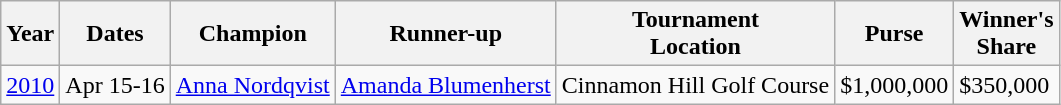<table class="wikitable">
<tr>
<th>Year</th>
<th>Dates</th>
<th>Champion</th>
<th>Runner-up</th>
<th>Tournament<br>Location</th>
<th>Purse</th>
<th>Winner's<br>Share</th>
</tr>
<tr>
<td><a href='#'>2010</a></td>
<td>Apr 15-16</td>
<td> <a href='#'>Anna Nordqvist</a></td>
<td> <a href='#'>Amanda Blumenherst</a></td>
<td>Cinnamon Hill Golf Course</td>
<td>$1,000,000</td>
<td>$350,000</td>
</tr>
</table>
